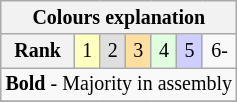<table class="wikitable" style="font-size:smaller;">
<tr>
<th colspan=7>Colours explanation</th>
</tr>
<tr align=center>
<th>Rank</th>
<td bgcolor=ffffbf>1</td>
<td bgcolor=dfdfdf>2</td>
<td bgcolor=ffdf9f>3</td>
<td bgcolor=dfffdf>4</td>
<td bgcolor=cfcfff>5</td>
<td>6-</td>
</tr>
<tr>
<td colspan=7><strong>Bold</strong> - Majority in assembly</td>
</tr>
<tr>
</tr>
</table>
